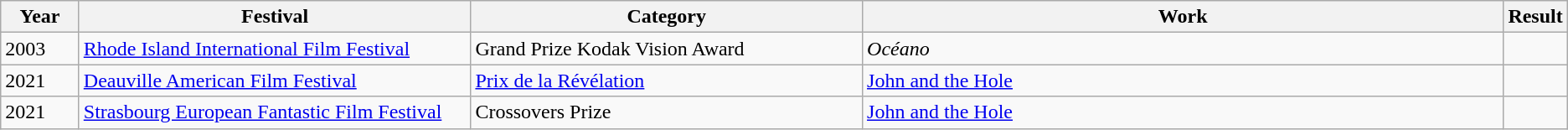<table class="wikitable mw-collapsible">
<tr>
<th width="5%">Year</th>
<th width="25%">Festival</th>
<th width="25%">Category</th>
<th width="25"%">Work</th>
<th width="1%">Result</th>
</tr>
<tr>
<td>2003</td>
<td><a href='#'>Rhode Island International Film Festival</a></td>
<td>Grand Prize Kodak Vision Award</td>
<td><em>Océano</em></td>
<td></td>
</tr>
<tr>
<td>2021</td>
<td><a href='#'>Deauville American Film Festival</a></td>
<td><a href='#'>Prix de la Révélation</a></td>
<td><a href='#'>John and the Hole</a></td>
<td></td>
</tr>
<tr>
<td>2021</td>
<td><a href='#'>Strasbourg European Fantastic Film Festival</a></td>
<td>Crossovers Prize</td>
<td><a href='#'>John and the Hole</a></td>
<td></td>
</tr>
</table>
